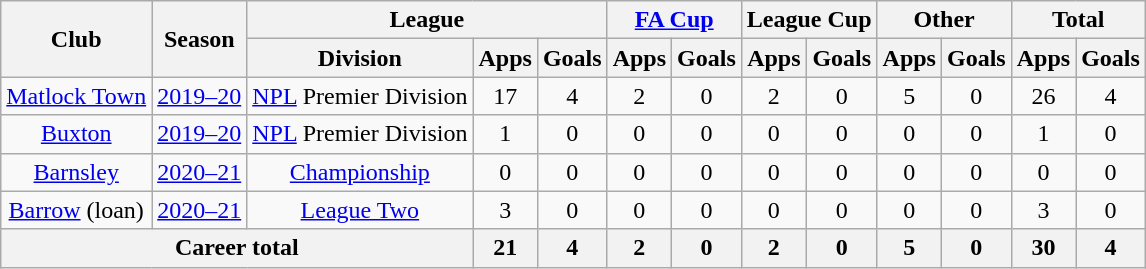<table class=wikitable style="text-align: center">
<tr>
<th rowspan=2>Club</th>
<th rowspan=2>Season</th>
<th colspan=3>League</th>
<th colspan=2><a href='#'>FA Cup</a></th>
<th colspan=2>League Cup</th>
<th colspan=2>Other</th>
<th colspan=2>Total</th>
</tr>
<tr>
<th>Division</th>
<th>Apps</th>
<th>Goals</th>
<th>Apps</th>
<th>Goals</th>
<th>Apps</th>
<th>Goals</th>
<th>Apps</th>
<th>Goals</th>
<th>Apps</th>
<th>Goals</th>
</tr>
<tr>
<td><a href='#'>Matlock Town</a></td>
<td><a href='#'>2019–20</a></td>
<td><a href='#'>NPL</a> Premier Division</td>
<td>17</td>
<td>4</td>
<td>2</td>
<td>0</td>
<td>2</td>
<td>0</td>
<td>5</td>
<td>0</td>
<td>26</td>
<td>4</td>
</tr>
<tr>
<td><a href='#'>Buxton</a></td>
<td><a href='#'>2019–20</a></td>
<td><a href='#'>NPL</a> Premier Division</td>
<td>1</td>
<td>0</td>
<td>0</td>
<td>0</td>
<td>0</td>
<td>0</td>
<td>0</td>
<td>0</td>
<td>1</td>
<td>0</td>
</tr>
<tr>
<td><a href='#'>Barnsley</a></td>
<td><a href='#'>2020–21</a></td>
<td><a href='#'>Championship</a></td>
<td>0</td>
<td>0</td>
<td>0</td>
<td>0</td>
<td>0</td>
<td>0</td>
<td>0</td>
<td>0</td>
<td>0</td>
<td>0</td>
</tr>
<tr>
<td><a href='#'>Barrow</a> (loan)</td>
<td><a href='#'>2020–21</a></td>
<td><a href='#'>League Two</a></td>
<td>3</td>
<td>0</td>
<td>0</td>
<td>0</td>
<td>0</td>
<td>0</td>
<td>0</td>
<td>0</td>
<td>3</td>
<td>0</td>
</tr>
<tr>
<th colspan=3>Career total</th>
<th>21</th>
<th>4</th>
<th>2</th>
<th>0</th>
<th>2</th>
<th>0</th>
<th>5</th>
<th>0</th>
<th>30</th>
<th>4</th>
</tr>
</table>
